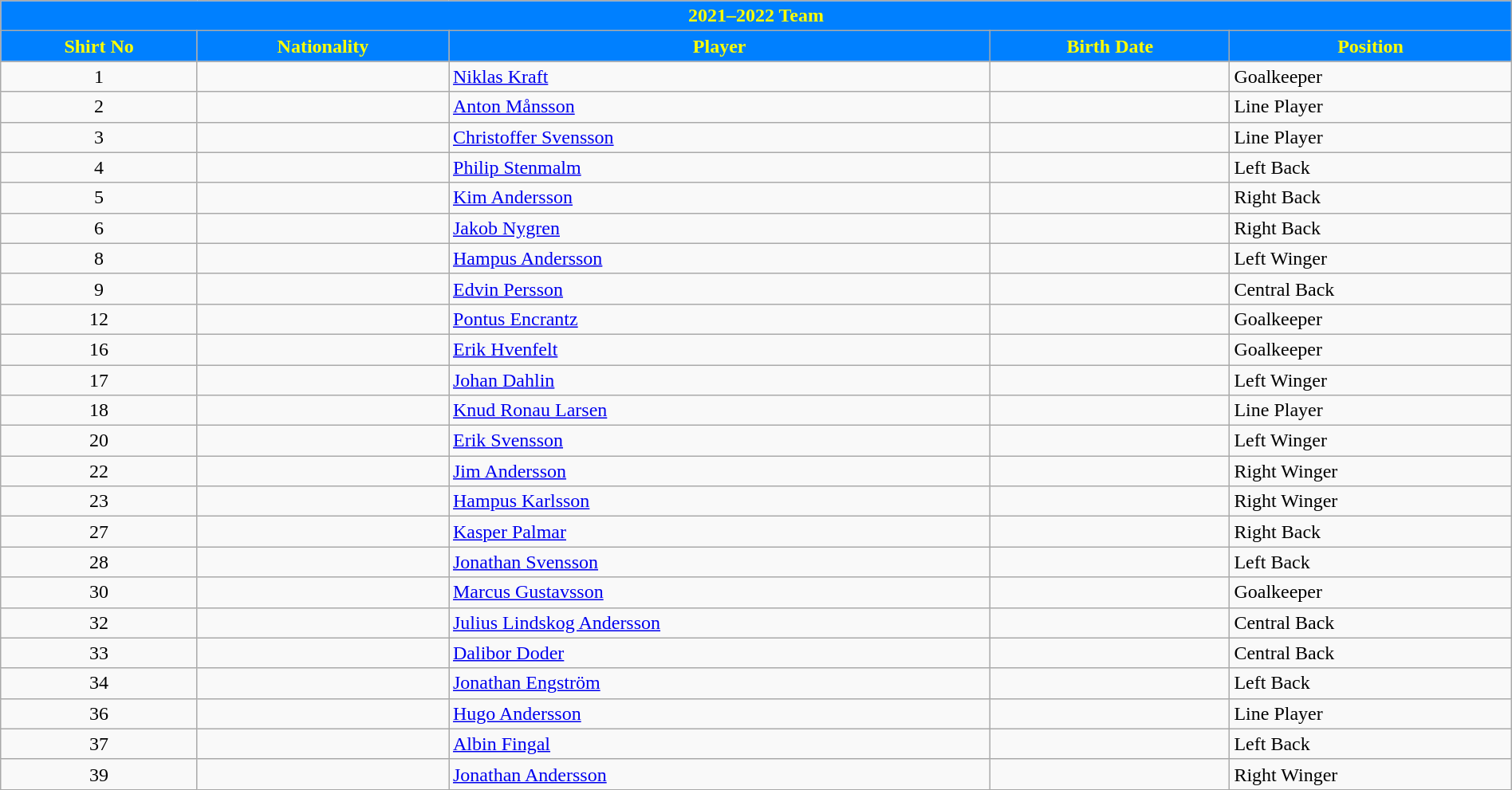<table class="wikitable collapsible collapsed" style="width:100%">
<tr>
<th colspan=5 style="background-color:#0080FF;color:#FFFF00;text-align:center;"> <strong>2021–2022 Team</strong></th>
</tr>
<tr>
<th style="color:#FFFF00; background:#0080FF">Shirt No</th>
<th style="color:#FFFF00; background:#0080FF">Nationality</th>
<th style="color:#FFFF00; background:#0080FF">Player</th>
<th style="color:#FFFF00; background:#0080FF">Birth Date</th>
<th style="color:#FFFF00; background:#0080FF">Position</th>
</tr>
<tr>
<td align=center>1</td>
<td></td>
<td><a href='#'>Niklas Kraft</a></td>
<td></td>
<td>Goalkeeper</td>
</tr>
<tr>
<td align=center>2</td>
<td></td>
<td><a href='#'>Anton Månsson</a></td>
<td></td>
<td>Line Player</td>
</tr>
<tr>
<td align=center>3</td>
<td></td>
<td><a href='#'>Christoffer Svensson</a></td>
<td></td>
<td>Line Player</td>
</tr>
<tr>
<td align=center>4</td>
<td></td>
<td><a href='#'>Philip Stenmalm</a></td>
<td></td>
<td>Left Back</td>
</tr>
<tr>
<td align=center>5</td>
<td></td>
<td><a href='#'>Kim Andersson</a></td>
<td></td>
<td>Right Back</td>
</tr>
<tr>
<td align=center>6</td>
<td></td>
<td><a href='#'>Jakob Nygren</a></td>
<td></td>
<td>Right Back</td>
</tr>
<tr>
<td align=center>8</td>
<td></td>
<td><a href='#'>Hampus Andersson</a></td>
<td></td>
<td>Left Winger</td>
</tr>
<tr>
<td align=center>9</td>
<td></td>
<td><a href='#'>Edvin Persson</a></td>
<td></td>
<td>Central Back</td>
</tr>
<tr>
<td align=center>12</td>
<td></td>
<td><a href='#'>Pontus Encrantz</a></td>
<td></td>
<td>Goalkeeper</td>
</tr>
<tr>
<td align=center>16</td>
<td></td>
<td><a href='#'>Erik Hvenfelt</a></td>
<td></td>
<td>Goalkeeper</td>
</tr>
<tr>
<td align=center>17</td>
<td></td>
<td><a href='#'>Johan Dahlin</a></td>
<td></td>
<td>Left Winger</td>
</tr>
<tr>
<td align=center>18</td>
<td></td>
<td><a href='#'>Knud Ronau Larsen</a></td>
<td></td>
<td>Line Player</td>
</tr>
<tr>
<td align=center>20</td>
<td></td>
<td><a href='#'>Erik Svensson</a></td>
<td></td>
<td>Left Winger</td>
</tr>
<tr>
<td align=center>22</td>
<td></td>
<td><a href='#'>Jim Andersson</a></td>
<td></td>
<td>Right Winger</td>
</tr>
<tr>
<td align=center>23</td>
<td></td>
<td><a href='#'>Hampus Karlsson</a></td>
<td></td>
<td>Right Winger</td>
</tr>
<tr>
<td align=center>27</td>
<td></td>
<td><a href='#'>Kasper Palmar</a></td>
<td></td>
<td>Right Back</td>
</tr>
<tr>
<td align=center>28</td>
<td></td>
<td><a href='#'>Jonathan Svensson</a></td>
<td></td>
<td>Left Back</td>
</tr>
<tr>
<td align=center>30</td>
<td></td>
<td><a href='#'>Marcus Gustavsson</a></td>
<td></td>
<td>Goalkeeper</td>
</tr>
<tr>
<td align=center>32</td>
<td></td>
<td><a href='#'>Julius Lindskog Andersson</a></td>
<td></td>
<td>Central Back</td>
</tr>
<tr>
<td align=center>33</td>
<td></td>
<td><a href='#'>Dalibor Doder</a></td>
<td></td>
<td>Central Back</td>
</tr>
<tr>
<td align=center>34</td>
<td></td>
<td><a href='#'>Jonathan Engström</a></td>
<td></td>
<td>Left Back</td>
</tr>
<tr>
<td align=center>36</td>
<td></td>
<td><a href='#'>Hugo Andersson</a></td>
<td></td>
<td>Line Player</td>
</tr>
<tr>
<td align=center>37</td>
<td></td>
<td><a href='#'>Albin Fingal</a></td>
<td></td>
<td>Left Back</td>
</tr>
<tr>
<td align=center>39</td>
<td></td>
<td><a href='#'>Jonathan Andersson</a></td>
<td></td>
<td>Right Winger</td>
</tr>
</table>
